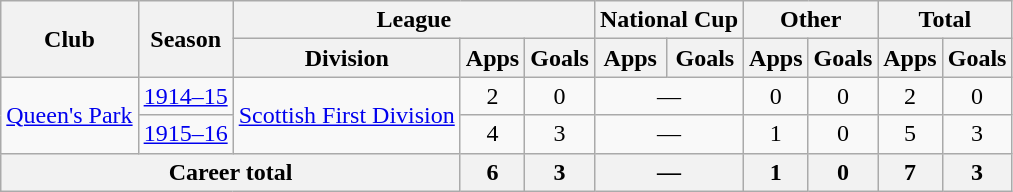<table class="wikitable" style="text-align: center;">
<tr>
<th rowspan="2">Club</th>
<th rowspan="2">Season</th>
<th colspan="3">League</th>
<th colspan="2">National Cup</th>
<th colspan="2">Other</th>
<th colspan="2">Total</th>
</tr>
<tr>
<th>Division</th>
<th>Apps</th>
<th>Goals</th>
<th>Apps</th>
<th>Goals</th>
<th>Apps</th>
<th>Goals</th>
<th>Apps</th>
<th>Goals</th>
</tr>
<tr>
<td rowspan="2"><a href='#'>Queen's Park</a></td>
<td><a href='#'>1914–15</a></td>
<td rowspan="2"><a href='#'>Scottish First Division</a></td>
<td>2</td>
<td>0</td>
<td colspan="2">—</td>
<td>0</td>
<td>0</td>
<td>2</td>
<td>0</td>
</tr>
<tr>
<td><a href='#'>1915–16</a></td>
<td>4</td>
<td>3</td>
<td colspan="2">—</td>
<td>1</td>
<td>0</td>
<td>5</td>
<td>3</td>
</tr>
<tr>
<th colspan="3">Career total</th>
<th>6</th>
<th>3</th>
<th colspan="2">—</th>
<th>1</th>
<th>0</th>
<th>7</th>
<th>3</th>
</tr>
</table>
